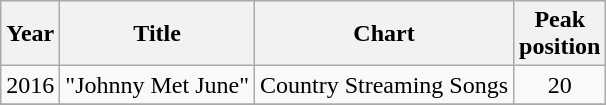<table class="wikitable">
<tr>
<th>Year</th>
<th>Title</th>
<th>Chart</th>
<th>Peak<br>position</th>
</tr>
<tr>
<td>2016</td>
<td>"Johnny Met June"</td>
<td>Country Streaming Songs</td>
<td align="center">20</td>
</tr>
<tr>
</tr>
</table>
